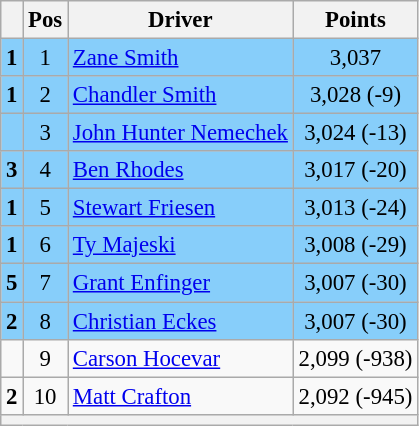<table class="wikitable" style="font-size: 95%;">
<tr>
<th></th>
<th>Pos</th>
<th>Driver</th>
<th>Points</th>
</tr>
<tr style="background:#87CEFA;">
<td align="left"> <strong>1</strong></td>
<td style="text-align:center;">1</td>
<td><a href='#'>Zane Smith</a></td>
<td style="text-align:center;">3,037</td>
</tr>
<tr style="background:#87CEFA;">
<td align="left"> <strong>1</strong></td>
<td style="text-align:center;">2</td>
<td><a href='#'>Chandler Smith</a></td>
<td style="text-align:center;">3,028 (-9)</td>
</tr>
<tr style="background:#87CEFA;">
<td align="left"></td>
<td style="text-align:center;">3</td>
<td><a href='#'>John Hunter Nemechek</a></td>
<td style="text-align:center;">3,024 (-13)</td>
</tr>
<tr style="background:#87CEFA;">
<td align="left"> <strong>3</strong></td>
<td style="text-align:center;">4</td>
<td><a href='#'>Ben Rhodes</a></td>
<td style="text-align:center;">3,017 (-20)</td>
</tr>
<tr style="background:#87CEFA;">
<td align="left"> <strong>1</strong></td>
<td style="text-align:center;">5</td>
<td><a href='#'>Stewart Friesen</a></td>
<td style="text-align:center;">3,013 (-24)</td>
</tr>
<tr style="background:#87CEFA;">
<td align="left"> <strong>1</strong></td>
<td style="text-align:center;">6</td>
<td><a href='#'>Ty Majeski</a></td>
<td style="text-align:center;">3,008 (-29)</td>
</tr>
<tr style="background:#87CEFA;">
<td align="left"> <strong>5</strong></td>
<td style="text-align:center;">7</td>
<td><a href='#'>Grant Enfinger</a></td>
<td style="text-align:center;">3,007 (-30)</td>
</tr>
<tr style="background:#87CEFA;">
<td align="left"> <strong>2</strong></td>
<td style="text-align:center;">8</td>
<td><a href='#'>Christian Eckes</a></td>
<td style="text-align:center;">3,007 (-30)</td>
</tr>
<tr>
<td align="left"></td>
<td style="text-align:center;">9</td>
<td><a href='#'>Carson Hocevar</a></td>
<td style="text-align:center;">2,099 (-938)</td>
</tr>
<tr>
<td align="left"> <strong>2</strong></td>
<td style="text-align:center;">10</td>
<td><a href='#'>Matt Crafton</a></td>
<td style="text-align:center;">2,092 (-945)</td>
</tr>
<tr class="sortbottom">
<th colspan="9"></th>
</tr>
</table>
